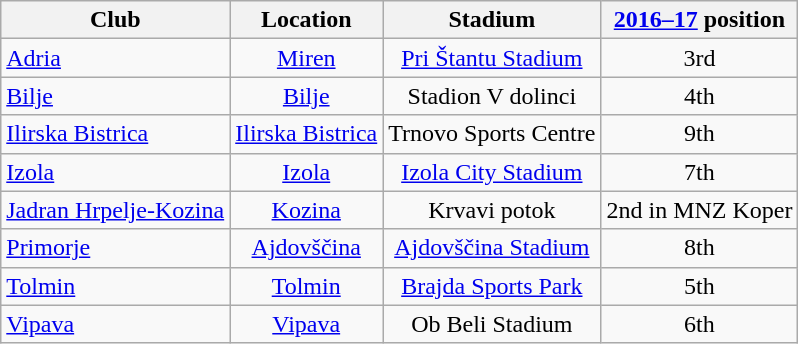<table class="wikitable" style="text-align:center;">
<tr>
<th>Club</th>
<th>Location</th>
<th>Stadium</th>
<th><a href='#'>2016–17</a> position</th>
</tr>
<tr>
<td style="text-align:left;"><a href='#'>Adria</a></td>
<td><a href='#'>Miren</a></td>
<td><a href='#'>Pri Štantu Stadium</a></td>
<td>3rd</td>
</tr>
<tr>
<td style="text-align:left;"><a href='#'>Bilje</a></td>
<td><a href='#'>Bilje</a></td>
<td>Stadion V dolinci</td>
<td>4th</td>
</tr>
<tr>
<td style="text-align:left;"><a href='#'>Ilirska Bistrica</a></td>
<td><a href='#'>Ilirska Bistrica</a></td>
<td>Trnovo Sports Centre</td>
<td>9th</td>
</tr>
<tr>
<td style="text-align:left;"><a href='#'>Izola</a></td>
<td><a href='#'>Izola</a></td>
<td><a href='#'>Izola City Stadium</a></td>
<td>7th</td>
</tr>
<tr>
<td style="text-align:left;"><a href='#'>Jadran Hrpelje-Kozina</a></td>
<td><a href='#'>Kozina</a></td>
<td>Krvavi potok</td>
<td>2nd in MNZ Koper</td>
</tr>
<tr>
<td style="text-align:left;"><a href='#'>Primorje</a></td>
<td><a href='#'>Ajdovščina</a></td>
<td><a href='#'>Ajdovščina Stadium</a></td>
<td>8th</td>
</tr>
<tr>
<td style="text-align:left;"><a href='#'>Tolmin</a></td>
<td><a href='#'>Tolmin</a></td>
<td><a href='#'>Brajda Sports Park</a></td>
<td>5th</td>
</tr>
<tr>
<td style="text-align:left;"><a href='#'>Vipava</a></td>
<td><a href='#'>Vipava</a></td>
<td>Ob Beli Stadium</td>
<td>6th</td>
</tr>
</table>
